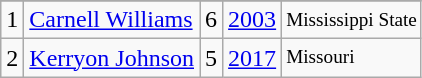<table class="wikitable">
<tr>
</tr>
<tr>
<td>1</td>
<td><a href='#'>Carnell Williams</a></td>
<td>6</td>
<td><a href='#'>2003</a></td>
<td style="font-size:80%;">Mississippi State</td>
</tr>
<tr>
<td>2</td>
<td><a href='#'>Kerryon Johnson</a></td>
<td>5</td>
<td><a href='#'>2017</a></td>
<td style="font-size:80%;">Missouri</td>
</tr>
</table>
